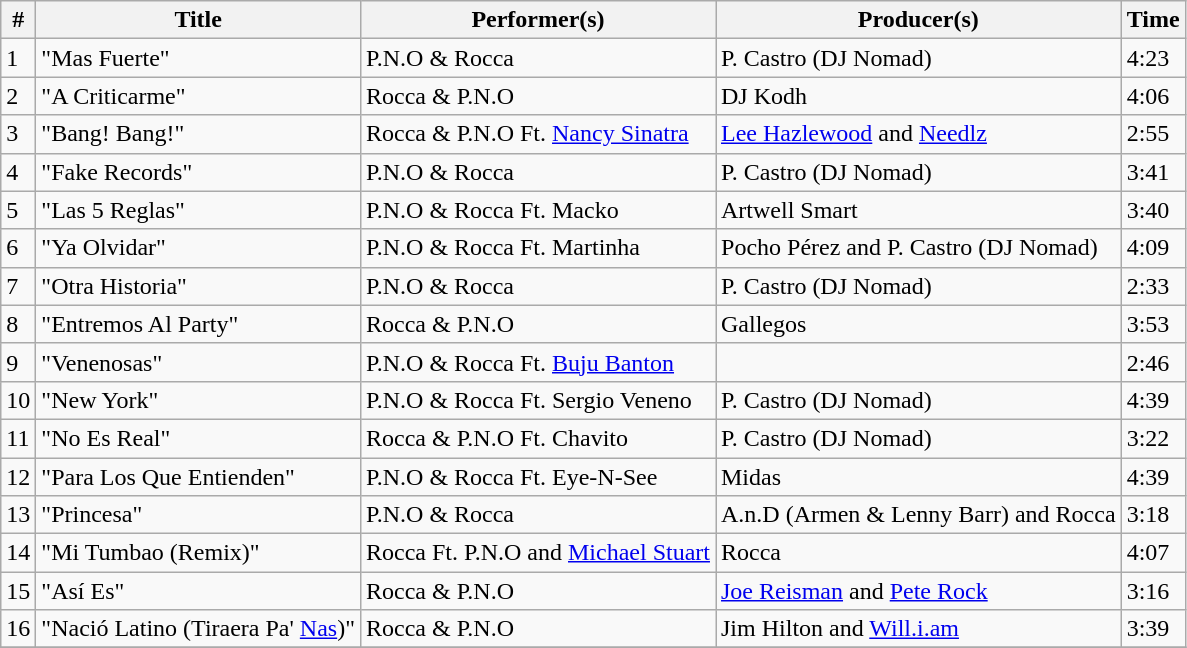<table class="wikitable">
<tr>
<th>#</th>
<th>Title</th>
<th>Performer(s)</th>
<th>Producer(s)</th>
<th>Time</th>
</tr>
<tr>
<td>1</td>
<td>"Mas Fuerte"</td>
<td>P.N.O & Rocca</td>
<td>P. Castro (DJ Nomad)</td>
<td>4:23</td>
</tr>
<tr>
<td>2</td>
<td>"A Criticarme"</td>
<td>Rocca & P.N.O</td>
<td>DJ Kodh</td>
<td>4:06</td>
</tr>
<tr>
<td>3</td>
<td>"Bang! Bang!"</td>
<td>Rocca & P.N.O Ft. <a href='#'>Nancy Sinatra</a></td>
<td><a href='#'>Lee Hazlewood</a> and <a href='#'>Needlz</a></td>
<td>2:55</td>
</tr>
<tr>
<td>4</td>
<td>"Fake Records"</td>
<td>P.N.O & Rocca</td>
<td>P. Castro (DJ Nomad)</td>
<td>3:41</td>
</tr>
<tr>
<td>5</td>
<td>"Las 5 Reglas"</td>
<td>P.N.O & Rocca Ft. Macko</td>
<td>Artwell Smart</td>
<td>3:40</td>
</tr>
<tr>
<td>6</td>
<td>"Ya Olvidar"</td>
<td>P.N.O & Rocca Ft. Martinha</td>
<td>Pocho Pérez and P. Castro (DJ Nomad)</td>
<td>4:09</td>
</tr>
<tr>
<td>7</td>
<td>"Otra Historia"</td>
<td>P.N.O & Rocca</td>
<td>P. Castro (DJ Nomad)</td>
<td>2:33</td>
</tr>
<tr>
<td>8</td>
<td>"Entremos Al Party"</td>
<td>Rocca & P.N.O</td>
<td>Gallegos</td>
<td>3:53</td>
</tr>
<tr>
<td>9</td>
<td>"Venenosas"</td>
<td>P.N.O & Rocca Ft. <a href='#'>Buju Banton</a></td>
<td></td>
<td>2:46</td>
</tr>
<tr>
<td>10</td>
<td>"New York"</td>
<td>P.N.O & Rocca Ft. Sergio Veneno</td>
<td>P. Castro (DJ Nomad)</td>
<td>4:39</td>
</tr>
<tr>
<td>11</td>
<td>"No Es Real"</td>
<td>Rocca & P.N.O Ft. Chavito</td>
<td>P. Castro (DJ Nomad)</td>
<td>3:22</td>
</tr>
<tr>
<td>12</td>
<td>"Para Los Que Entienden"</td>
<td>P.N.O & Rocca Ft. Eye-N-See</td>
<td>Midas</td>
<td>4:39</td>
</tr>
<tr>
<td>13</td>
<td>"Princesa"</td>
<td>P.N.O & Rocca</td>
<td>A.n.D (Armen & Lenny Barr) and Rocca</td>
<td>3:18</td>
</tr>
<tr>
<td>14</td>
<td>"Mi Tumbao (Remix)"</td>
<td>Rocca Ft. P.N.O and <a href='#'>Michael Stuart</a></td>
<td>Rocca</td>
<td>4:07</td>
</tr>
<tr>
<td>15</td>
<td>"Así Es"</td>
<td>Rocca & P.N.O</td>
<td><a href='#'>Joe Reisman</a> and <a href='#'>Pete Rock</a></td>
<td>3:16</td>
</tr>
<tr>
<td>16</td>
<td>"Nació Latino (Tiraera Pa' <a href='#'>Nas</a>)"</td>
<td>Rocca & P.N.O</td>
<td>Jim Hilton and <a href='#'>Will.i.am</a></td>
<td>3:39</td>
</tr>
<tr>
</tr>
</table>
